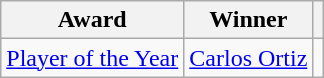<table class="wikitable">
<tr>
<th>Award</th>
<th>Winner</th>
<th></th>
</tr>
<tr>
<td><a href='#'>Player of the Year</a></td>
<td> <a href='#'>Carlos Ortiz</a></td>
<td></td>
</tr>
</table>
